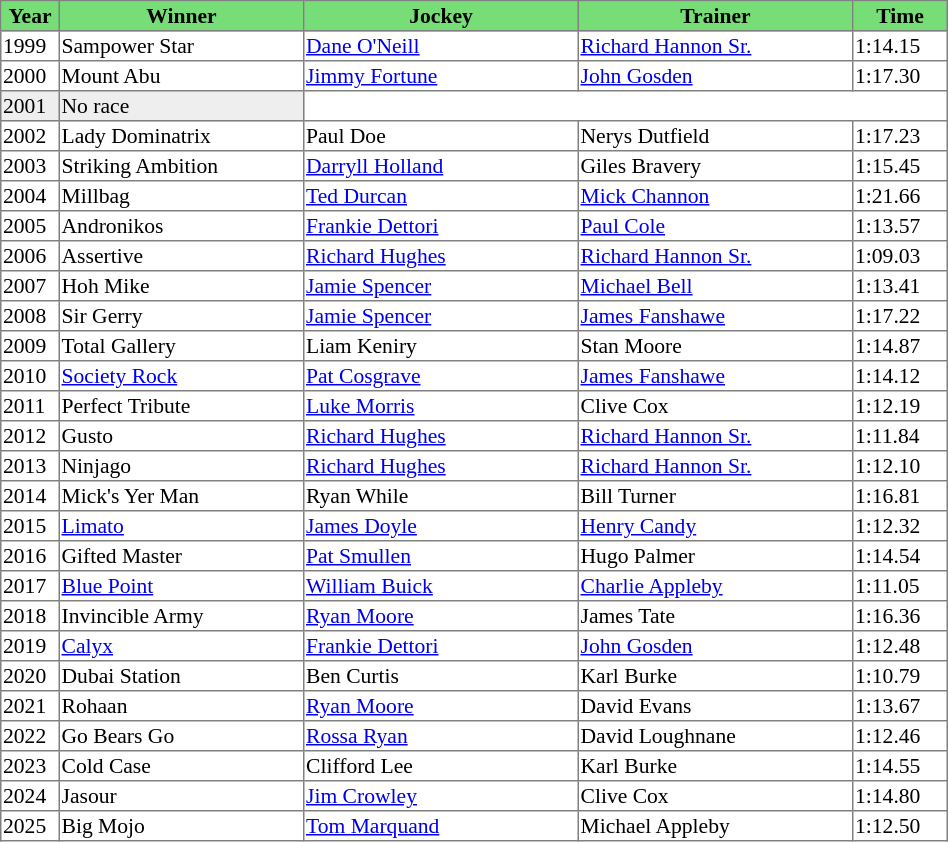<table class = "sortable" | border="1" style="border-collapse: collapse; font-size:90%">
<tr bgcolor="#77dd77" align="center">
<th style="width:36px"><strong>Year</strong></th>
<th style="width:160px"><strong>Winner</strong></th>
<th style="width:180px"><strong>Jockey</strong></th>
<th style="width:180px"><strong>Trainer</strong></th>
<th style="width:60px"><strong>Time</strong></th>
</tr>
<tr>
<td>1999</td>
<td>Sampower Star</td>
<td><a href='#'>Dane O'Neill</a></td>
<td><a href='#'>Richard Hannon Sr.</a></td>
<td>1:14.15</td>
</tr>
<tr>
<td>2000</td>
<td>Mount Abu</td>
<td><a href='#'>Jimmy Fortune</a></td>
<td><a href='#'>John Gosden</a></td>
<td>1:17.30</td>
</tr>
<tr bgcolor="#eeeeee">
<td>2001<td>No race</td></td>
</tr>
<tr>
<td>2002</td>
<td>Lady Dominatrix</td>
<td>Paul Doe</td>
<td>Nerys Dutfield</td>
<td>1:17.23</td>
</tr>
<tr>
<td>2003</td>
<td>Striking Ambition</td>
<td><a href='#'>Darryll Holland</a></td>
<td>Giles Bravery</td>
<td>1:15.45</td>
</tr>
<tr>
<td>2004</td>
<td>Millbag</td>
<td><a href='#'>Ted Durcan</a></td>
<td><a href='#'>Mick Channon</a></td>
<td>1:21.66</td>
</tr>
<tr>
<td>2005</td>
<td>Andronikos</td>
<td><a href='#'>Frankie Dettori</a></td>
<td><a href='#'>Paul Cole</a></td>
<td>1:13.57</td>
</tr>
<tr>
<td>2006</td>
<td>Assertive</td>
<td><a href='#'>Richard Hughes</a></td>
<td><a href='#'>Richard Hannon Sr.</a></td>
<td>1:09.03</td>
</tr>
<tr>
<td>2007</td>
<td>Hoh Mike</td>
<td><a href='#'>Jamie Spencer</a></td>
<td><a href='#'>Michael Bell</a></td>
<td>1:13.41</td>
</tr>
<tr>
<td>2008</td>
<td>Sir Gerry</td>
<td><a href='#'>Jamie Spencer</a></td>
<td><a href='#'>James Fanshawe</a></td>
<td>1:17.22</td>
</tr>
<tr>
<td>2009</td>
<td>Total Gallery</td>
<td>Liam Keniry</td>
<td>Stan Moore</td>
<td>1:14.87</td>
</tr>
<tr>
<td>2010</td>
<td><a href='#'>Society Rock</a></td>
<td><a href='#'>Pat Cosgrave</a></td>
<td><a href='#'>James Fanshawe</a></td>
<td>1:14.12</td>
</tr>
<tr>
<td>2011</td>
<td>Perfect Tribute</td>
<td><a href='#'>Luke Morris</a></td>
<td>Clive Cox</td>
<td>1:12.19</td>
</tr>
<tr>
<td>2012</td>
<td>Gusto</td>
<td><a href='#'>Richard Hughes</a></td>
<td><a href='#'>Richard Hannon Sr.</a></td>
<td>1:11.84</td>
</tr>
<tr>
<td>2013</td>
<td>Ninjago</td>
<td><a href='#'>Richard Hughes</a></td>
<td><a href='#'>Richard Hannon Sr.</a></td>
<td>1:12.10</td>
</tr>
<tr>
<td>2014</td>
<td>Mick's Yer Man</td>
<td>Ryan While</td>
<td>Bill Turner</td>
<td>1:16.81</td>
</tr>
<tr>
<td>2015</td>
<td><a href='#'>Limato</a></td>
<td><a href='#'>James Doyle</a></td>
<td><a href='#'>Henry Candy</a></td>
<td>1:12.32</td>
</tr>
<tr>
<td>2016</td>
<td>Gifted Master</td>
<td><a href='#'>Pat Smullen</a></td>
<td>Hugo Palmer</td>
<td>1:14.54</td>
</tr>
<tr>
<td>2017</td>
<td><a href='#'>Blue Point</a></td>
<td><a href='#'>William Buick</a></td>
<td><a href='#'>Charlie Appleby</a></td>
<td>1:11.05</td>
</tr>
<tr>
<td>2018</td>
<td>Invincible Army</td>
<td><a href='#'>Ryan Moore</a></td>
<td>James Tate</td>
<td>1:16.36</td>
</tr>
<tr>
<td>2019</td>
<td><a href='#'>Calyx</a></td>
<td><a href='#'>Frankie Dettori</a></td>
<td><a href='#'>John Gosden</a></td>
<td>1:12.48</td>
</tr>
<tr>
<td>2020</td>
<td>Dubai Station</td>
<td>Ben Curtis</td>
<td>Karl Burke</td>
<td>1:10.79</td>
</tr>
<tr>
<td>2021</td>
<td>Rohaan</td>
<td><a href='#'>Ryan Moore</a></td>
<td>David Evans</td>
<td>1:13.67</td>
</tr>
<tr>
<td>2022</td>
<td>Go Bears Go</td>
<td><a href='#'>Rossa Ryan</a></td>
<td>David Loughnane</td>
<td>1:12.46</td>
</tr>
<tr>
<td>2023</td>
<td>Cold Case</td>
<td>Clifford Lee</td>
<td>Karl Burke</td>
<td>1:14.55</td>
</tr>
<tr>
<td>2024</td>
<td>Jasour</td>
<td><a href='#'>Jim Crowley</a></td>
<td>Clive Cox</td>
<td>1:14.80</td>
</tr>
<tr>
<td>2025</td>
<td>Big Mojo</td>
<td><a href='#'>Tom Marquand</a></td>
<td>Michael Appleby</td>
<td>1:12.50</td>
</tr>
</table>
